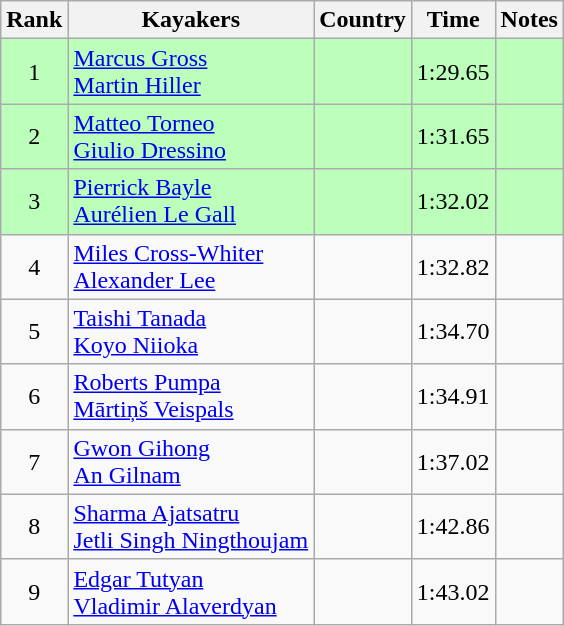<table class="wikitable" style="text-align:center">
<tr>
<th>Rank</th>
<th>Kayakers</th>
<th>Country</th>
<th>Time</th>
<th>Notes</th>
</tr>
<tr bgcolor=bbffbb>
<td>1</td>
<td align="left"><a href='#'>Marcus Gross</a><br><a href='#'>Martin Hiller</a></td>
<td align="left"></td>
<td>1:29.65</td>
<td></td>
</tr>
<tr bgcolor=bbffbb>
<td>2</td>
<td align="left"><a href='#'>Matteo Torneo</a><br><a href='#'>Giulio Dressino</a></td>
<td align="left"></td>
<td>1:31.65</td>
<td></td>
</tr>
<tr bgcolor=bbffbb>
<td>3</td>
<td align="left"><a href='#'>Pierrick Bayle</a><br><a href='#'>Aurélien Le Gall</a></td>
<td align="left"></td>
<td>1:32.02</td>
<td></td>
</tr>
<tr>
<td>4</td>
<td align="left"><a href='#'>Miles Cross-Whiter</a><br><a href='#'>Alexander Lee</a></td>
<td align="left"></td>
<td>1:32.82</td>
<td></td>
</tr>
<tr>
<td>5</td>
<td align="left"><a href='#'>Taishi Tanada</a><br><a href='#'>Koyo Niioka</a></td>
<td align="left"></td>
<td>1:34.70</td>
<td></td>
</tr>
<tr>
<td>6</td>
<td align="left"><a href='#'>Roberts Pumpa</a><br><a href='#'>Mārtiņš Veispals</a></td>
<td align="left"></td>
<td>1:34.91</td>
<td></td>
</tr>
<tr>
<td>7</td>
<td align="left"><a href='#'>Gwon Gihong</a><br><a href='#'>An Gilnam</a></td>
<td align="left"></td>
<td>1:37.02</td>
<td></td>
</tr>
<tr>
<td>8</td>
<td align="left"><a href='#'>Sharma Ajatsatru</a><br><a href='#'>Jetli Singh Ningthoujam</a></td>
<td align="left"></td>
<td>1:42.86</td>
<td></td>
</tr>
<tr>
<td>9</td>
<td align="left"><a href='#'>Edgar Tutyan</a><br><a href='#'>Vladimir Alaverdyan</a></td>
<td align="left"></td>
<td>1:43.02</td>
<td></td>
</tr>
</table>
